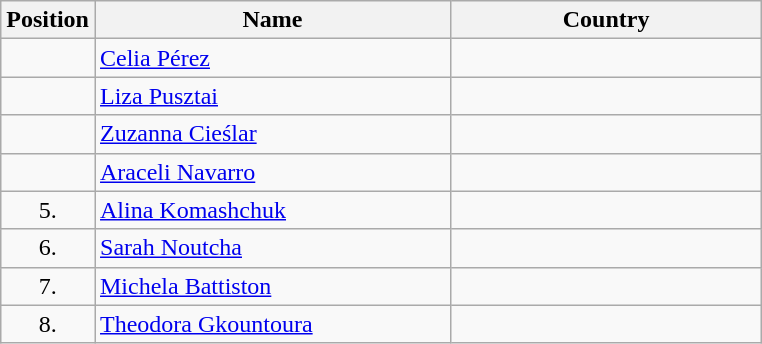<table class="wikitable">
<tr>
<th width="20">Position</th>
<th width="230">Name</th>
<th width="200">Country</th>
</tr>
<tr>
<td align=center></td>
<td><a href='#'>Celia Pérez</a></td>
<td></td>
</tr>
<tr>
<td align=center></td>
<td><a href='#'>Liza Pusztai</a></td>
<td></td>
</tr>
<tr>
<td align=center></td>
<td><a href='#'>Zuzanna Cieślar</a></td>
<td></td>
</tr>
<tr>
<td align=center></td>
<td><a href='#'>Araceli Navarro</a></td>
<td></td>
</tr>
<tr>
<td align=center>5.</td>
<td><a href='#'>Alina Komashchuk</a></td>
<td></td>
</tr>
<tr>
<td align=center>6.</td>
<td><a href='#'>Sarah Noutcha</a></td>
<td></td>
</tr>
<tr>
<td align=center>7.</td>
<td><a href='#'>Michela Battiston</a></td>
<td></td>
</tr>
<tr>
<td align=center>8.</td>
<td><a href='#'>Theodora Gkountoura</a></td>
<td></td>
</tr>
</table>
